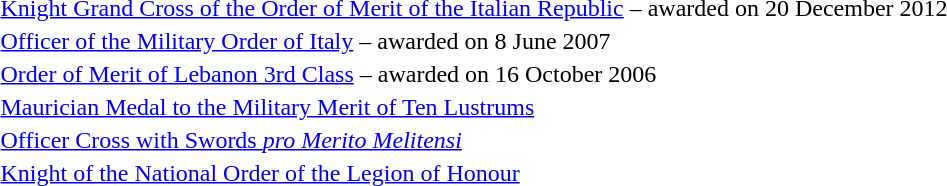<table>
<tr>
<td></td>
<td><a href='#'>Knight Grand Cross of the Order of Merit of the Italian Republic</a> – awarded on 20 December 2012</td>
</tr>
<tr>
<td></td>
<td><a href='#'>Officer of the Military Order of Italy</a> – awarded on 8 June 2007</td>
</tr>
<tr>
<td></td>
<td><a href='#'>Order of Merit of Lebanon 3rd Class</a> – awarded on 16 October 2006</td>
</tr>
<tr>
<td></td>
<td><a href='#'>Maurician Medal to the Military Merit of Ten Lustrums</a></td>
</tr>
<tr>
<td></td>
<td><a href='#'>Officer Cross with Swords <em>pro Merito Melitensi</em></a></td>
</tr>
<tr>
<td></td>
<td><a href='#'>Knight of the National Order of the Legion of Honour</a></td>
</tr>
</table>
